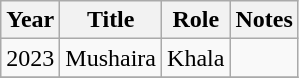<table class="wikitable sortable">
<tr>
<th>Year</th>
<th>Title</th>
<th>Role</th>
<th>Notes</th>
</tr>
<tr>
<td>2023</td>
<td>Mushaira</td>
<td>Khala</td>
<td></td>
</tr>
<tr>
</tr>
</table>
